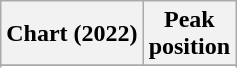<table class="wikitable sortable plainrowheaders">
<tr>
<th>Chart (2022)</th>
<th>Peak<br>position</th>
</tr>
<tr>
</tr>
<tr>
</tr>
<tr>
</tr>
<tr>
</tr>
</table>
